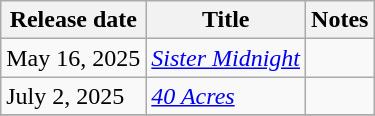<table class="wikitable sortable">
<tr>
<th>Release date</th>
<th>Title</th>
<th>Notes</th>
</tr>
<tr>
<td>May 16, 2025</td>
<td><em><a href='#'>Sister Midnight</a></em></td>
<td></td>
</tr>
<tr>
<td>July 2, 2025</td>
<td><em><a href='#'>40 Acres</a></em></td>
<td></td>
</tr>
<tr>
</tr>
</table>
